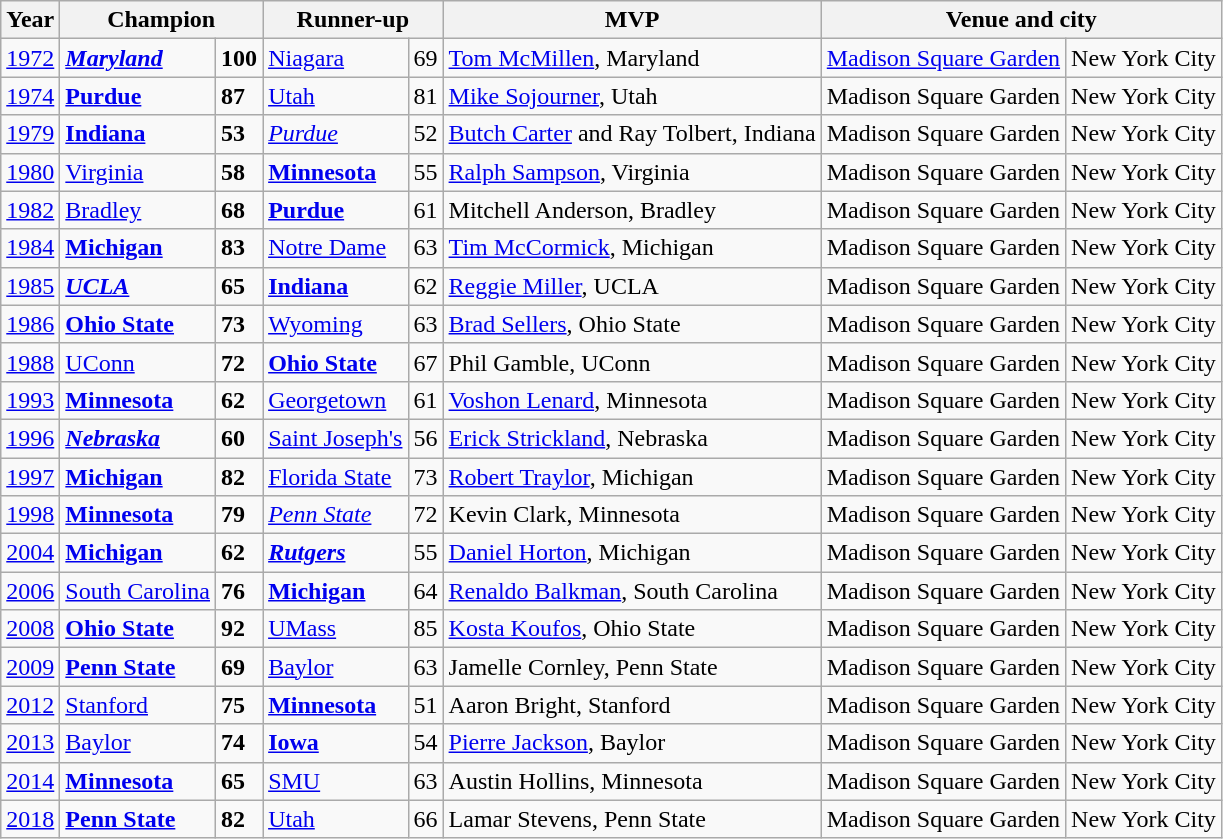<table class="wikitable">
<tr>
<th scope="col">Year</th>
<th colspan="2" scope="col">Champion</th>
<th colspan="2" scope="col">Runner-up</th>
<th scope="col">MVP</th>
<th colspan="2" scope="col">Venue and city</th>
</tr>
<tr>
<td><a href='#'>1972</a></td>
<td><strong><em><a href='#'>Maryland</a></em></strong></td>
<td><strong>100</strong></td>
<td><a href='#'>Niagara</a></td>
<td>69</td>
<td><a href='#'>Tom McMillen</a>, Maryland</td>
<td><a href='#'>Madison Square Garden</a></td>
<td>New York City</td>
</tr>
<tr>
<td><a href='#'>1974</a></td>
<td><strong><a href='#'>Purdue</a></strong></td>
<td><strong>87</strong></td>
<td><a href='#'>Utah</a></td>
<td>81</td>
<td><a href='#'>Mike Sojourner</a>, Utah</td>
<td>Madison Square Garden</td>
<td>New York City</td>
</tr>
<tr>
<td><a href='#'>1979</a></td>
<td><strong><a href='#'>Indiana</a></strong></td>
<td><strong>53</strong></td>
<td><em><a href='#'>Purdue</a></em></td>
<td>52</td>
<td><a href='#'>Butch Carter</a> and Ray Tolbert, Indiana</td>
<td>Madison Square Garden</td>
<td>New York City</td>
</tr>
<tr>
<td><a href='#'>1980</a></td>
<td><a href='#'>Virginia</a></td>
<td><strong>58</strong></td>
<td><strong><a href='#'>Minnesota</a></strong></td>
<td>55</td>
<td><a href='#'>Ralph Sampson</a>, Virginia</td>
<td>Madison Square Garden</td>
<td>New York City</td>
</tr>
<tr>
<td><a href='#'>1982</a></td>
<td><a href='#'>Bradley</a></td>
<td><strong>68</strong></td>
<td><strong><a href='#'>Purdue</a></strong></td>
<td>61</td>
<td>Mitchell Anderson, Bradley</td>
<td>Madison Square Garden</td>
<td>New York City</td>
</tr>
<tr>
<td><a href='#'>1984</a></td>
<td><strong><a href='#'>Michigan</a></strong></td>
<td><strong>83</strong></td>
<td><a href='#'>Notre Dame</a></td>
<td>63</td>
<td><a href='#'>Tim McCormick</a>, Michigan</td>
<td>Madison Square Garden</td>
<td>New York City</td>
</tr>
<tr>
<td><a href='#'>1985</a></td>
<td><strong><em><a href='#'>UCLA</a></em></strong></td>
<td><strong>65</strong></td>
<td><strong><a href='#'>Indiana</a></strong></td>
<td>62</td>
<td><a href='#'>Reggie Miller</a>, UCLA</td>
<td>Madison Square Garden</td>
<td>New York City</td>
</tr>
<tr>
<td><a href='#'>1986</a></td>
<td><strong><a href='#'>Ohio State</a></strong></td>
<td><strong>73</strong></td>
<td><a href='#'>Wyoming</a></td>
<td>63</td>
<td><a href='#'>Brad Sellers</a>, Ohio State</td>
<td>Madison Square Garden</td>
<td>New York City</td>
</tr>
<tr>
<td><a href='#'>1988</a></td>
<td><a href='#'>UConn</a></td>
<td><strong>72</strong></td>
<td><strong><a href='#'>Ohio State</a></strong></td>
<td>67</td>
<td>Phil Gamble, UConn</td>
<td>Madison Square Garden</td>
<td>New York City</td>
</tr>
<tr>
<td><a href='#'>1993</a></td>
<td><strong><a href='#'>Minnesota</a></strong></td>
<td><strong>62</strong></td>
<td><a href='#'>Georgetown</a></td>
<td>61</td>
<td><a href='#'>Voshon Lenard</a>, Minnesota</td>
<td>Madison Square Garden</td>
<td>New York City</td>
</tr>
<tr>
<td><a href='#'>1996</a></td>
<td><strong><em><a href='#'>Nebraska</a></em></strong></td>
<td><strong>60</strong></td>
<td><a href='#'>Saint Joseph's</a></td>
<td>56</td>
<td><a href='#'>Erick Strickland</a>, Nebraska</td>
<td>Madison Square Garden</td>
<td>New York City</td>
</tr>
<tr>
<td><a href='#'>1997</a></td>
<td><strong><a href='#'>Michigan</a></strong></td>
<td><strong>82</strong></td>
<td><a href='#'>Florida State</a></td>
<td>73</td>
<td><a href='#'>Robert Traylor</a>, Michigan</td>
<td>Madison Square Garden</td>
<td>New York City</td>
</tr>
<tr>
<td><a href='#'>1998</a></td>
<td><strong><a href='#'>Minnesota</a></strong></td>
<td><strong>79</strong></td>
<td><em><a href='#'>Penn State</a></em></td>
<td>72</td>
<td>Kevin Clark, Minnesota</td>
<td>Madison Square Garden</td>
<td>New York City</td>
</tr>
<tr>
<td><a href='#'>2004</a></td>
<td><strong><a href='#'>Michigan</a></strong></td>
<td><strong>62</strong></td>
<td><strong><em><a href='#'>Rutgers</a></em></strong></td>
<td>55</td>
<td><a href='#'>Daniel Horton</a>, Michigan</td>
<td>Madison Square Garden</td>
<td>New York City</td>
</tr>
<tr>
<td><a href='#'>2006</a></td>
<td><a href='#'>South Carolina</a></td>
<td><strong>76</strong></td>
<td><strong><a href='#'>Michigan</a></strong></td>
<td>64</td>
<td><a href='#'>Renaldo Balkman</a>, South Carolina</td>
<td>Madison Square Garden</td>
<td>New York City</td>
</tr>
<tr>
<td><a href='#'>2008</a></td>
<td><strong><a href='#'>Ohio State</a></strong></td>
<td><strong>92</strong></td>
<td><a href='#'>UMass</a></td>
<td>85</td>
<td><a href='#'>Kosta Koufos</a>, Ohio State</td>
<td>Madison Square Garden</td>
<td>New York City</td>
</tr>
<tr>
<td><a href='#'>2009</a></td>
<td><strong><a href='#'>Penn State</a></strong></td>
<td><strong>69</strong></td>
<td><a href='#'>Baylor</a></td>
<td>63</td>
<td>Jamelle Cornley, Penn State</td>
<td>Madison Square Garden</td>
<td>New York City</td>
</tr>
<tr>
<td><a href='#'>2012</a></td>
<td><a href='#'>Stanford</a></td>
<td><strong>75</strong></td>
<td><strong><a href='#'>Minnesota</a></strong></td>
<td>51</td>
<td>Aaron Bright, Stanford</td>
<td>Madison Square Garden</td>
<td>New York City</td>
</tr>
<tr>
<td><a href='#'>2013</a></td>
<td><a href='#'>Baylor</a></td>
<td><strong>74</strong></td>
<td><strong><a href='#'>Iowa</a></strong></td>
<td>54</td>
<td><a href='#'>Pierre Jackson</a>, Baylor</td>
<td>Madison Square Garden</td>
<td>New York City</td>
</tr>
<tr>
<td><a href='#'>2014</a></td>
<td><strong><a href='#'>Minnesota</a></strong></td>
<td><strong>65</strong></td>
<td><a href='#'>SMU</a></td>
<td>63</td>
<td>Austin Hollins, Minnesota</td>
<td>Madison Square Garden</td>
<td>New York City</td>
</tr>
<tr>
<td><a href='#'>2018</a></td>
<td><strong><a href='#'>Penn State</a></strong></td>
<td><strong>82</strong></td>
<td><a href='#'>Utah</a></td>
<td>66</td>
<td>Lamar Stevens, Penn State</td>
<td>Madison Square Garden</td>
<td>New York City</td>
</tr>
</table>
